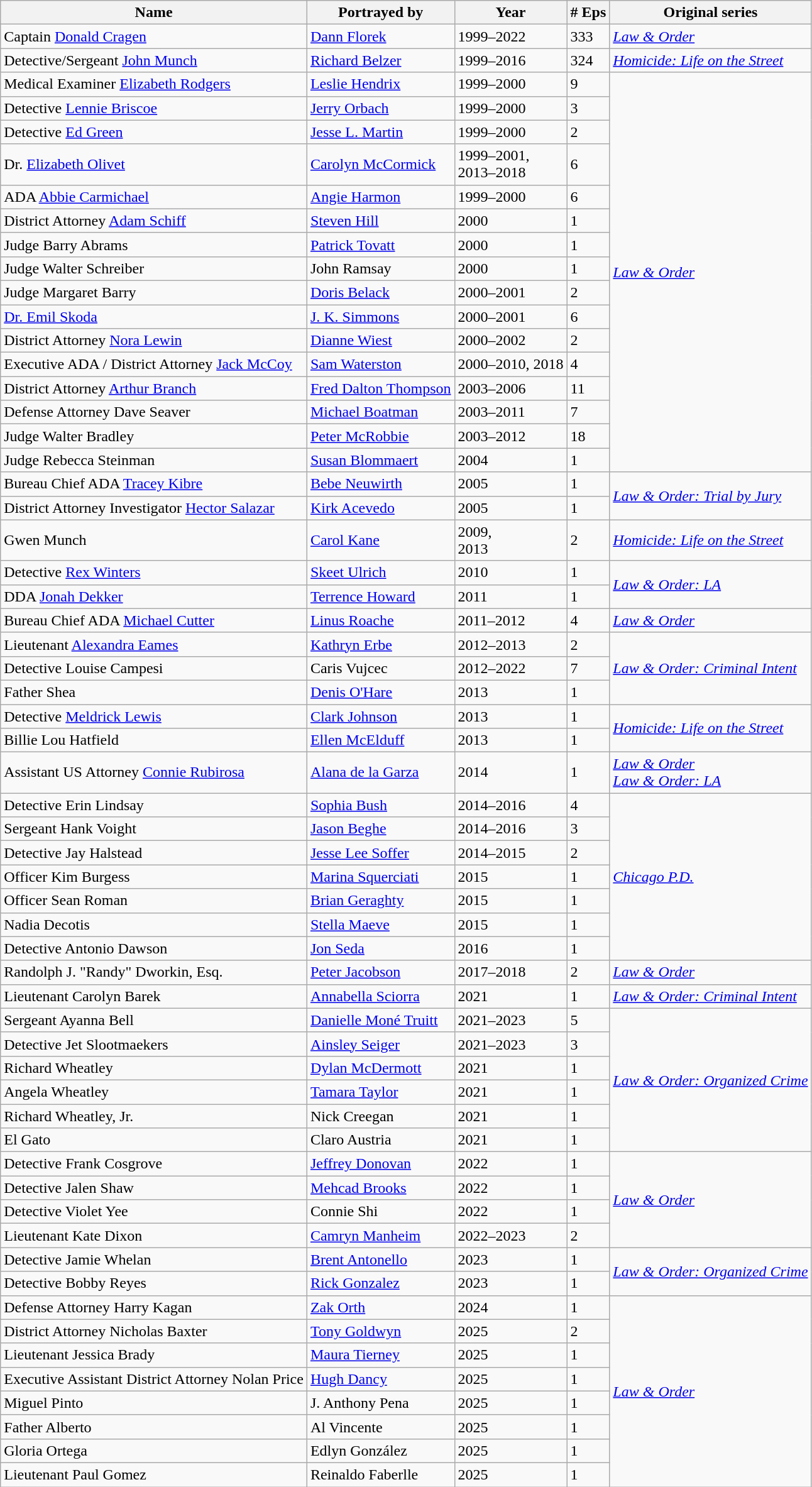<table class="wikitable">
<tr>
<th><strong>Name</strong></th>
<th><strong>Portrayed by</strong></th>
<th><strong>Year</strong></th>
<th><strong># Eps</strong></th>
<th><strong>Original series</strong></th>
</tr>
<tr>
<td>Captain <a href='#'>Donald Cragen</a></td>
<td><a href='#'>Dann Florek</a></td>
<td>1999–2022</td>
<td>333</td>
<td><em><a href='#'>Law & Order</a></em></td>
</tr>
<tr>
<td>Detective/Sergeant <a href='#'>John Munch</a></td>
<td><a href='#'>Richard Belzer</a></td>
<td>1999–2016</td>
<td>324</td>
<td><em><a href='#'>Homicide: Life on the Street</a></em></td>
</tr>
<tr>
<td>Medical Examiner <a href='#'>Elizabeth Rodgers</a></td>
<td><a href='#'>Leslie Hendrix</a></td>
<td>1999–2000</td>
<td>9</td>
<td rowspan="16"><em><a href='#'>Law & Order</a></em></td>
</tr>
<tr>
<td>Detective <a href='#'>Lennie Briscoe</a></td>
<td><a href='#'>Jerry Orbach</a></td>
<td>1999–2000</td>
<td>3</td>
</tr>
<tr>
<td>Detective <a href='#'>Ed Green</a></td>
<td><a href='#'>Jesse L. Martin</a></td>
<td>1999–2000</td>
<td>2</td>
</tr>
<tr>
<td>Dr. <a href='#'>Elizabeth Olivet</a></td>
<td><a href='#'>Carolyn McCormick</a></td>
<td>1999–2001,<br>2013–2018</td>
<td>6</td>
</tr>
<tr>
<td>ADA <a href='#'>Abbie Carmichael</a></td>
<td><a href='#'>Angie Harmon</a></td>
<td>1999–2000</td>
<td>6</td>
</tr>
<tr>
<td>District Attorney <a href='#'>Adam Schiff</a></td>
<td><a href='#'>Steven Hill</a></td>
<td>2000</td>
<td>1</td>
</tr>
<tr>
<td>Judge Barry Abrams</td>
<td><a href='#'>Patrick Tovatt</a></td>
<td>2000</td>
<td>1</td>
</tr>
<tr>
<td>Judge Walter Schreiber</td>
<td>John Ramsay</td>
<td>2000</td>
<td>1</td>
</tr>
<tr>
<td>Judge Margaret Barry</td>
<td><a href='#'>Doris Belack</a></td>
<td>2000–2001</td>
<td>2</td>
</tr>
<tr>
<td><a href='#'>Dr. Emil Skoda</a></td>
<td><a href='#'>J. K. Simmons</a></td>
<td>2000–2001</td>
<td>6</td>
</tr>
<tr>
<td>District Attorney <a href='#'>Nora Lewin</a></td>
<td><a href='#'>Dianne Wiest</a></td>
<td>2000–2002</td>
<td>2</td>
</tr>
<tr>
<td>Executive ADA / District Attorney <a href='#'>Jack McCoy</a></td>
<td><a href='#'>Sam Waterston</a></td>
<td>2000–2010, 2018</td>
<td>4</td>
</tr>
<tr>
<td>District Attorney <a href='#'>Arthur Branch</a></td>
<td><a href='#'>Fred Dalton Thompson</a></td>
<td>2003–2006</td>
<td>11</td>
</tr>
<tr>
<td>Defense Attorney Dave Seaver</td>
<td><a href='#'>Michael Boatman</a></td>
<td>2003–2011</td>
<td>7</td>
</tr>
<tr>
<td>Judge Walter Bradley</td>
<td><a href='#'>Peter McRobbie</a></td>
<td>2003–2012</td>
<td>18</td>
</tr>
<tr>
<td>Judge Rebecca Steinman</td>
<td><a href='#'>Susan Blommaert</a></td>
<td>2004</td>
<td>1</td>
</tr>
<tr>
<td>Bureau Chief ADA <a href='#'>Tracey Kibre</a></td>
<td><a href='#'>Bebe Neuwirth</a></td>
<td>2005</td>
<td>1</td>
<td rowspan="2"><em><a href='#'>Law & Order: Trial by Jury</a></em></td>
</tr>
<tr>
<td>District Attorney Investigator <a href='#'>Hector Salazar</a></td>
<td><a href='#'>Kirk Acevedo</a></td>
<td>2005</td>
<td>1</td>
</tr>
<tr>
<td>Gwen Munch</td>
<td><a href='#'>Carol Kane</a></td>
<td>2009,<br>2013</td>
<td>2</td>
<td><em><a href='#'>Homicide: Life on the Street</a></em></td>
</tr>
<tr>
<td>Detective <a href='#'>Rex Winters</a></td>
<td><a href='#'>Skeet Ulrich</a></td>
<td>2010</td>
<td>1</td>
<td rowspan="2"><em><a href='#'>Law & Order: LA</a></em></td>
</tr>
<tr>
<td>DDA <a href='#'>Jonah Dekker</a></td>
<td><a href='#'>Terrence Howard</a></td>
<td>2011</td>
<td>1</td>
</tr>
<tr>
<td>Bureau Chief ADA <a href='#'>Michael Cutter</a></td>
<td><a href='#'>Linus Roache</a></td>
<td>2011–2012</td>
<td>4</td>
<td><em><a href='#'>Law & Order</a></em></td>
</tr>
<tr>
<td>Lieutenant <a href='#'>Alexandra Eames</a></td>
<td><a href='#'>Kathryn Erbe</a></td>
<td>2012–2013</td>
<td>2</td>
<td rowspan="3"><em><a href='#'>Law & Order: Criminal Intent</a></em></td>
</tr>
<tr>
<td>Detective Louise Campesi</td>
<td>Caris Vujcec</td>
<td>2012–2022</td>
<td>7</td>
</tr>
<tr>
<td>Father Shea</td>
<td><a href='#'>Denis O'Hare</a></td>
<td>2013</td>
<td>1</td>
</tr>
<tr>
<td>Detective <a href='#'>Meldrick Lewis</a></td>
<td><a href='#'>Clark Johnson</a></td>
<td>2013</td>
<td>1</td>
<td rowspan="2"><em><a href='#'>Homicide: Life on the Street</a></em></td>
</tr>
<tr>
<td>Billie Lou Hatfield</td>
<td><a href='#'>Ellen McElduff</a></td>
<td>2013</td>
<td>1</td>
</tr>
<tr>
<td>Assistant US Attorney <a href='#'>Connie Rubirosa</a></td>
<td><a href='#'>Alana de la Garza</a></td>
<td>2014</td>
<td>1</td>
<td><em><a href='#'>Law & Order</a></em><br><em><a href='#'>Law & Order: LA</a></em></td>
</tr>
<tr>
<td>Detective Erin Lindsay</td>
<td><a href='#'>Sophia Bush</a></td>
<td>2014–2016</td>
<td>4</td>
<td rowspan="7"><em><a href='#'>Chicago P.D.</a></em></td>
</tr>
<tr>
<td>Sergeant Hank Voight</td>
<td><a href='#'>Jason Beghe</a></td>
<td>2014–2016</td>
<td>3</td>
</tr>
<tr>
<td>Detective Jay Halstead</td>
<td><a href='#'>Jesse Lee Soffer</a></td>
<td>2014–2015</td>
<td>2</td>
</tr>
<tr>
<td>Officer Kim Burgess</td>
<td><a href='#'>Marina Squerciati</a></td>
<td>2015</td>
<td>1</td>
</tr>
<tr>
<td>Officer Sean Roman</td>
<td><a href='#'>Brian Geraghty</a></td>
<td>2015</td>
<td>1</td>
</tr>
<tr>
<td>Nadia Decotis</td>
<td><a href='#'>Stella Maeve</a></td>
<td>2015</td>
<td>1</td>
</tr>
<tr>
<td>Detective Antonio Dawson</td>
<td><a href='#'>Jon Seda</a></td>
<td>2016</td>
<td>1</td>
</tr>
<tr>
<td>Randolph J. "Randy" Dworkin, Esq.</td>
<td><a href='#'>Peter Jacobson</a></td>
<td>2017–2018</td>
<td>2</td>
<td><em><a href='#'>Law & Order</a></em></td>
</tr>
<tr>
<td>Lieutenant Carolyn Barek</td>
<td><a href='#'>Annabella Sciorra</a></td>
<td>2021</td>
<td>1</td>
<td rowspan="1"><em><a href='#'>Law & Order: Criminal Intent</a></em></td>
</tr>
<tr>
<td>Sergeant Ayanna Bell</td>
<td><a href='#'>Danielle Moné Truitt</a></td>
<td>2021–2023</td>
<td>5</td>
<td rowspan="6"><em><a href='#'>Law & Order: Organized Crime</a></em></td>
</tr>
<tr>
<td>Detective Jet Slootmaekers</td>
<td><a href='#'>Ainsley Seiger</a></td>
<td>2021–2023</td>
<td>3</td>
</tr>
<tr>
<td>Richard Wheatley</td>
<td><a href='#'>Dylan McDermott</a></td>
<td>2021</td>
<td>1</td>
</tr>
<tr>
<td>Angela Wheatley</td>
<td><a href='#'>Tamara Taylor</a></td>
<td>2021</td>
<td>1</td>
</tr>
<tr>
<td>Richard Wheatley, Jr.</td>
<td>Nick Creegan</td>
<td>2021</td>
<td>1</td>
</tr>
<tr>
<td>El Gato</td>
<td>Claro Austria</td>
<td>2021</td>
<td>1</td>
</tr>
<tr>
<td>Detective Frank Cosgrove</td>
<td><a href='#'>Jeffrey Donovan</a></td>
<td>2022</td>
<td>1</td>
<td rowspan="4"><em><a href='#'>Law & Order</a></em></td>
</tr>
<tr>
<td>Detective Jalen Shaw</td>
<td><a href='#'>Mehcad Brooks</a></td>
<td>2022</td>
<td>1</td>
</tr>
<tr>
<td>Detective Violet Yee</td>
<td>Connie Shi</td>
<td>2022</td>
<td>1</td>
</tr>
<tr>
<td>Lieutenant Kate Dixon</td>
<td><a href='#'>Camryn Manheim</a></td>
<td>2022–2023</td>
<td>2</td>
</tr>
<tr>
<td>Detective Jamie Whelan</td>
<td><a href='#'>Brent Antonello</a></td>
<td>2023</td>
<td>1</td>
<td rowspan="2"><em><a href='#'>Law & Order: Organized Crime</a></em></td>
</tr>
<tr>
<td>Detective Bobby Reyes</td>
<td><a href='#'>Rick Gonzalez</a></td>
<td>2023</td>
<td>1</td>
</tr>
<tr>
<td>Defense Attorney Harry Kagan</td>
<td><a href='#'>Zak Orth</a></td>
<td>2024</td>
<td>1</td>
<td rowspan="8"><em><a href='#'>Law & Order</a></em></td>
</tr>
<tr>
<td>District Attorney Nicholas Baxter</td>
<td><a href='#'>Tony Goldwyn</a></td>
<td>2025</td>
<td>2</td>
</tr>
<tr>
<td>Lieutenant Jessica Brady</td>
<td><a href='#'>Maura Tierney</a></td>
<td>2025</td>
<td>1</td>
</tr>
<tr>
<td>Executive Assistant District Attorney Nolan Price</td>
<td><a href='#'>Hugh Dancy</a></td>
<td>2025</td>
<td>1</td>
</tr>
<tr>
<td>Miguel Pinto</td>
<td>J. Anthony Pena</td>
<td>2025</td>
<td>1</td>
</tr>
<tr>
<td>Father Alberto</td>
<td>Al Vincente</td>
<td>2025</td>
<td>1</td>
</tr>
<tr>
<td>Gloria Ortega</td>
<td>Edlyn González</td>
<td>2025</td>
<td>1</td>
</tr>
<tr>
<td>Lieutenant Paul Gomez</td>
<td>Reinaldo Faberlle</td>
<td>2025</td>
<td>1</td>
</tr>
</table>
